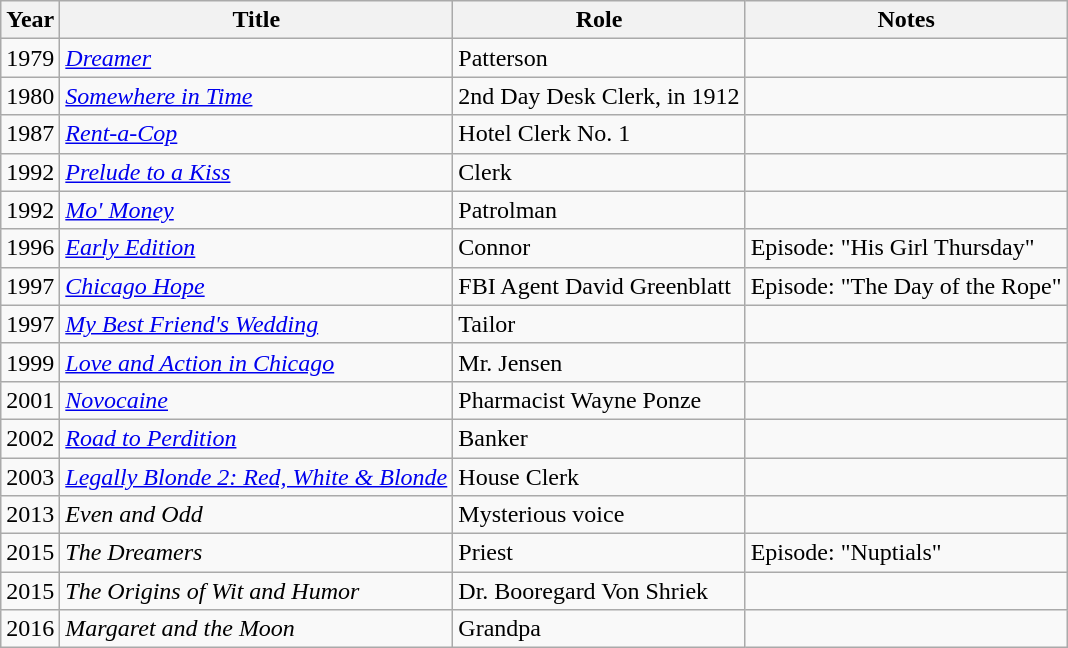<table class="wikitable">
<tr>
<th>Year</th>
<th>Title</th>
<th>Role</th>
<th>Notes</th>
</tr>
<tr>
<td>1979</td>
<td><em><a href='#'>Dreamer</a></em></td>
<td>Patterson</td>
<td></td>
</tr>
<tr>
<td>1980</td>
<td><em><a href='#'>Somewhere in Time</a></em></td>
<td>2nd Day Desk Clerk, in 1912</td>
<td></td>
</tr>
<tr>
<td>1987</td>
<td><em><a href='#'>Rent-a-Cop</a></em></td>
<td>Hotel Clerk No. 1</td>
<td></td>
</tr>
<tr>
<td>1992</td>
<td><em><a href='#'>Prelude to a Kiss</a></em></td>
<td>Clerk</td>
<td></td>
</tr>
<tr>
<td>1992</td>
<td><em><a href='#'>Mo' Money</a></em></td>
<td>Patrolman</td>
<td></td>
</tr>
<tr>
<td>1996</td>
<td><em><a href='#'>Early Edition</a></em></td>
<td>Connor</td>
<td>Episode: "His Girl Thursday"</td>
</tr>
<tr>
<td>1997</td>
<td><em><a href='#'>Chicago Hope</a></em></td>
<td>FBI Agent David Greenblatt</td>
<td>Episode: "The Day of the Rope"</td>
</tr>
<tr>
<td>1997</td>
<td><em><a href='#'>My Best Friend's Wedding</a></em></td>
<td>Tailor</td>
<td></td>
</tr>
<tr>
<td>1999</td>
<td><em><a href='#'>Love and Action in Chicago</a></em></td>
<td>Mr. Jensen</td>
<td></td>
</tr>
<tr>
<td>2001</td>
<td><em><a href='#'>Novocaine</a></em></td>
<td>Pharmacist Wayne Ponze</td>
<td></td>
</tr>
<tr>
<td>2002</td>
<td><em><a href='#'>Road to Perdition</a></em></td>
<td>Banker</td>
<td></td>
</tr>
<tr>
<td>2003</td>
<td><em><a href='#'>Legally Blonde 2: Red, White & Blonde</a></em></td>
<td>House Clerk</td>
<td></td>
</tr>
<tr>
<td>2013</td>
<td><em>Even and Odd</em></td>
<td>Mysterious voice</td>
<td></td>
</tr>
<tr>
<td>2015</td>
<td><em>The Dreamers</em></td>
<td>Priest</td>
<td>Episode: "Nuptials"</td>
</tr>
<tr>
<td>2015</td>
<td><em>The Origins of Wit and Humor</em></td>
<td>Dr. Booregard Von Shriek</td>
<td></td>
</tr>
<tr>
<td>2016</td>
<td><em>Margaret and the Moon</em></td>
<td>Grandpa</td>
<td></td>
</tr>
</table>
